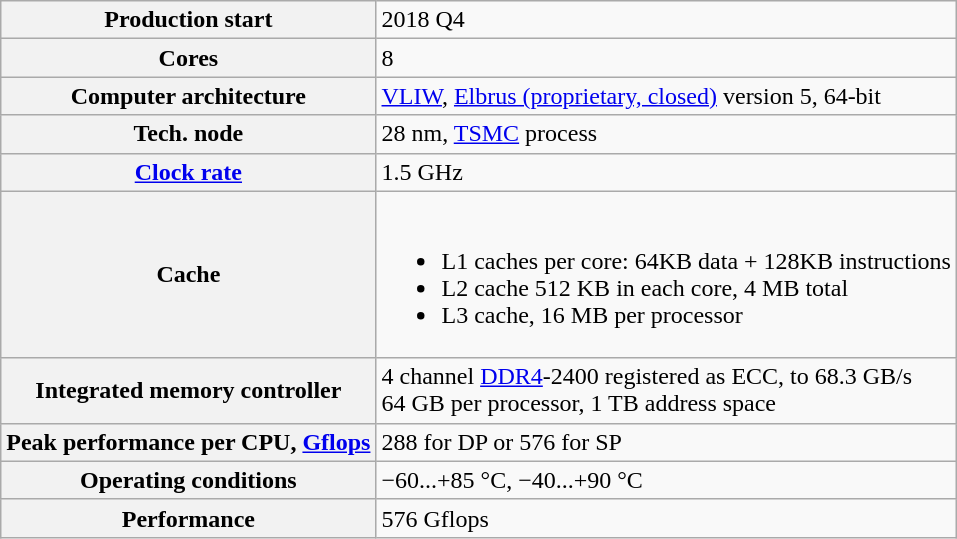<table class="wikitable">
<tr>
<th>Production start</th>
<td>2018 Q4</td>
</tr>
<tr>
<th>Cores</th>
<td>8</td>
</tr>
<tr>
<th>Computer architecture</th>
<td><a href='#'>VLIW</a>, <a href='#'>Elbrus (proprietary, closed)</a> version 5, 64-bit</td>
</tr>
<tr>
<th>Tech. node</th>
<td>28 nm, <a href='#'>TSMC</a> process</td>
</tr>
<tr>
<th><a href='#'>Clock rate</a></th>
<td>1.5 GHz</td>
</tr>
<tr>
<th>Cache</th>
<td><br><ul><li>L1 caches per core: 64KB data + 128KB instructions</li><li>L2 cache 512 KB in each core, 4 MB total</li><li>L3 cache, 16 MB per processor</li></ul></td>
</tr>
<tr>
<th>Integrated memory controller</th>
<td>4 channel <a href='#'>DDR4</a>-2400 registered as ECC, to 68.3 GB/s<br>64 GB per processor, 1 TB address space</td>
</tr>
<tr>
<th>Peak performance per CPU, <a href='#'>Gflops</a></th>
<td>288 for DP or 576 for SP</td>
</tr>
<tr>
<th>Operating conditions</th>
<td>−60...+85 °C, −40...+90 °C</td>
</tr>
<tr>
<th>Performance</th>
<td>576 Gflops</td>
</tr>
</table>
